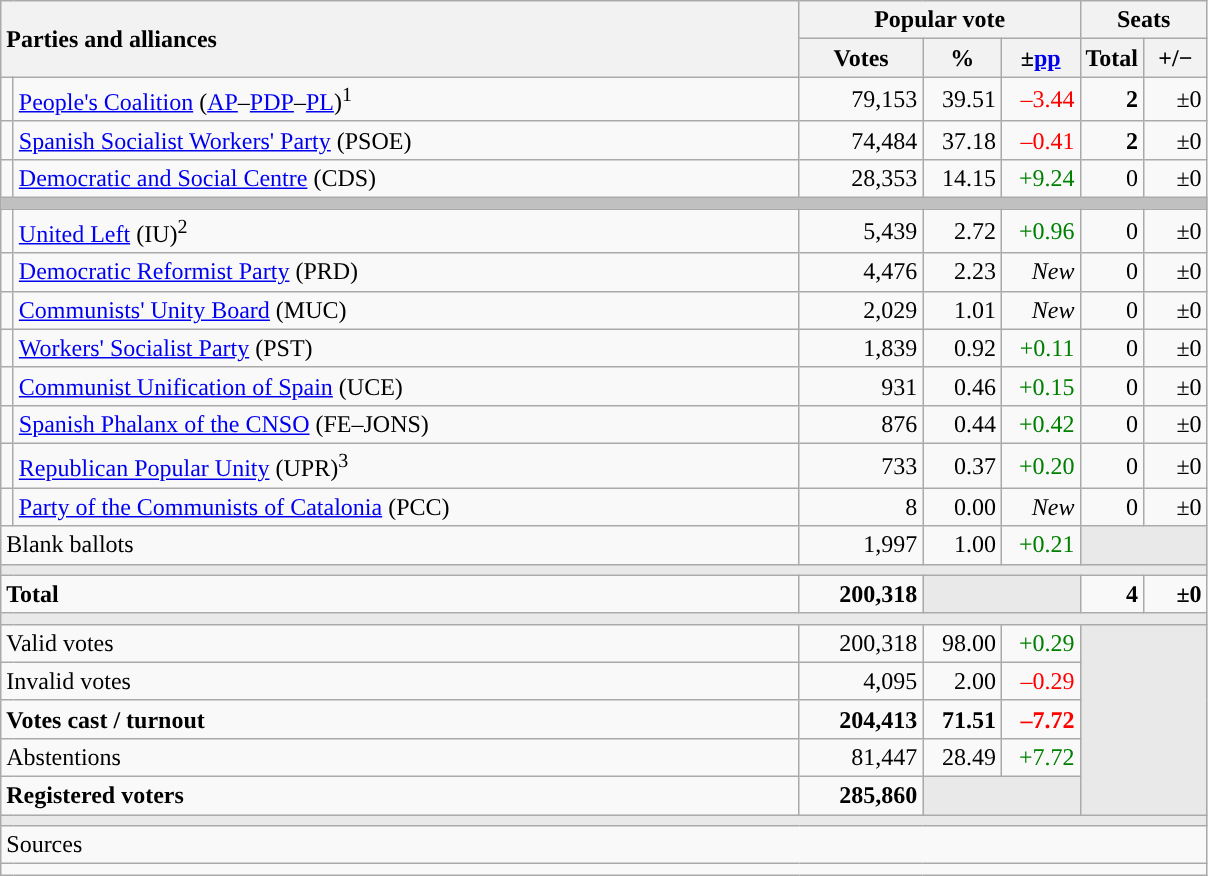<table class="wikitable" style="text-align:right;">
<tr>
<th style="text-align:left;" rowspan="2" colspan="2" width="525">Parties and alliances</th>
<th colspan="3">Popular vote</th>
<th colspan="2">Seats</th>
</tr>
<tr>
<th width="75">Votes</th>
<th width="45">%</th>
<th width="45">±<a href='#'>pp</a></th>
<th width="35">Total</th>
<th width="35">+/−</th>
</tr>
<tr>
<td width="1" style="color:inherit;background:"></td>
<td align="left"><a href='#'>People's Coalition</a> (<a href='#'>AP</a>–<a href='#'>PDP</a>–<a href='#'>PL</a>)<sup>1</sup></td>
<td>79,153</td>
<td>39.51</td>
<td style="color:red;">–3.44</td>
<td><strong>2</strong></td>
<td>±0</td>
</tr>
<tr>
<td style="color:inherit;background:"></td>
<td align="left"><a href='#'>Spanish Socialist Workers' Party</a> (PSOE)</td>
<td>74,484</td>
<td>37.18</td>
<td style="color:red;">–0.41</td>
<td><strong>2</strong></td>
<td>±0</td>
</tr>
<tr>
<td style="color:inherit;background:"></td>
<td align="left"><a href='#'>Democratic and Social Centre</a> (CDS)</td>
<td>28,353</td>
<td>14.15</td>
<td style="color:green;">+9.24</td>
<td>0</td>
<td>±0</td>
</tr>
<tr>
<td colspan="7" bgcolor="#C0C0C0"></td>
</tr>
<tr>
<td style="color:inherit;background:"></td>
<td align="left"><a href='#'>United Left</a> (IU)<sup>2</sup></td>
<td>5,439</td>
<td>2.72</td>
<td style="color:green;">+0.96</td>
<td>0</td>
<td>±0</td>
</tr>
<tr>
<td style="color:inherit;background:"></td>
<td align="left"><a href='#'>Democratic Reformist Party</a> (PRD)</td>
<td>4,476</td>
<td>2.23</td>
<td><em>New</em></td>
<td>0</td>
<td>±0</td>
</tr>
<tr>
<td style="color:inherit;background:"></td>
<td align="left"><a href='#'>Communists' Unity Board</a> (MUC)</td>
<td>2,029</td>
<td>1.01</td>
<td><em>New</em></td>
<td>0</td>
<td>±0</td>
</tr>
<tr>
<td style="color:inherit;background:"></td>
<td align="left"><a href='#'>Workers' Socialist Party</a> (PST)</td>
<td>1,839</td>
<td>0.92</td>
<td style="color:green;">+0.11</td>
<td>0</td>
<td>±0</td>
</tr>
<tr>
<td style="color:inherit;background:"></td>
<td align="left"><a href='#'>Communist Unification of Spain</a> (UCE)</td>
<td>931</td>
<td>0.46</td>
<td style="color:green;">+0.15</td>
<td>0</td>
<td>±0</td>
</tr>
<tr>
<td style="color:inherit;background:"></td>
<td align="left"><a href='#'>Spanish Phalanx of the CNSO</a> (FE–JONS)</td>
<td>876</td>
<td>0.44</td>
<td style="color:green;">+0.42</td>
<td>0</td>
<td>±0</td>
</tr>
<tr>
<td style="color:inherit;background:"></td>
<td align="left"><a href='#'>Republican Popular Unity</a> (UPR)<sup>3</sup></td>
<td>733</td>
<td>0.37</td>
<td style="color:green;">+0.20</td>
<td>0</td>
<td>±0</td>
</tr>
<tr>
<td style="color:inherit;background:"></td>
<td align="left"><a href='#'>Party of the Communists of Catalonia</a> (PCC)</td>
<td>8</td>
<td>0.00</td>
<td><em>New</em></td>
<td>0</td>
<td>±0</td>
</tr>
<tr>
<td align="left" colspan="2">Blank ballots</td>
<td>1,997</td>
<td>1.00</td>
<td style="color:green;">+0.21</td>
<td bgcolor="#E9E9E9" colspan="2"></td>
</tr>
<tr>
<td colspan="7" bgcolor="#E9E9E9"></td>
</tr>
<tr style="font-weight:bold;">
<td align="left" colspan="2">Total</td>
<td>200,318</td>
<td bgcolor="#E9E9E9" colspan="2"></td>
<td>4</td>
<td>±0</td>
</tr>
<tr>
<td colspan="7" bgcolor="#E9E9E9"></td>
</tr>
<tr>
<td align="left" colspan="2">Valid votes</td>
<td>200,318</td>
<td>98.00</td>
<td style="color:green;">+0.29</td>
<td bgcolor="#E9E9E9" colspan="2" rowspan="5"></td>
</tr>
<tr>
<td align="left" colspan="2">Invalid votes</td>
<td>4,095</td>
<td>2.00</td>
<td style="color:red;">–0.29</td>
</tr>
<tr style="font-weight:bold;">
<td align="left" colspan="2">Votes cast / turnout</td>
<td>204,413</td>
<td>71.51</td>
<td style="color:red;">–7.72</td>
</tr>
<tr>
<td align="left" colspan="2">Abstentions</td>
<td>81,447</td>
<td>28.49</td>
<td style="color:green;">+7.72</td>
</tr>
<tr style="font-weight:bold;">
<td align="left" colspan="2">Registered voters</td>
<td>285,860</td>
<td bgcolor="#E9E9E9" colspan="2"></td>
</tr>
<tr>
<td colspan="7" bgcolor="#E9E9E9"></td>
</tr>
<tr>
<td align="left" colspan="7">Sources</td>
</tr>
<tr>
<td colspan="7" style="text-align:left; max-width:790px;"></td>
</tr>
</table>
